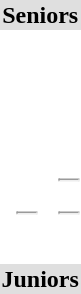<table>
<tr bgcolor="DFDFDF">
</tr>
<tr>
<th scope=row style="text-align:left"><br></th>
<td></td>
<td></td>
<td></td>
</tr>
<tr>
</tr>
<tr bgcolor="DFDFDF">
<td colspan="5" align="center"><strong>Seniors</strong></td>
</tr>
<tr>
<th scope=row style="text-align:left"><br></th>
<td></td>
<td></td>
<td></td>
</tr>
<tr>
<th scope=row style="text-align:left"><br></th>
<td></td>
<td></td>
<td></td>
</tr>
<tr>
<th scope=row style="text-align:left"><br></th>
<td></td>
<td></td>
<td></td>
</tr>
<tr>
<th scope=row style="text-align:left"><br></th>
<td></td>
<td></td>
<td></td>
</tr>
<tr>
<th scope=row style="text-align:left"><br></th>
<td></td>
<td></td>
<td><hr></td>
</tr>
<tr>
<th scope=row style="text-align:left"><br></th>
<td><hr></td>
<td></td>
<td><hr></td>
</tr>
<tr>
<th scope=row style="text-align:left"><br></th>
<td></td>
<td></td>
<td></td>
</tr>
<tr bgcolor="DFDFDF">
<td colspan="5" align="center"><strong>Juniors</strong></td>
</tr>
<tr>
<th scope=row style="text-align:left"><br></th>
<td></td>
<td></td>
<td></td>
</tr>
<tr>
<th scope=row style="text-align:left"><br></th>
<td></td>
<td></td>
<td></td>
</tr>
<tr>
<th scope=row style="text-align:left"><br></th>
<td></td>
<td></td>
<td></td>
</tr>
<tr>
<th scope=row style="text-align:left"><br></th>
<td></td>
<td></td>
<td></td>
</tr>
<tr>
<th scope=row style="text-align:left"><br></th>
<td></td>
<td></td>
<td></td>
</tr>
<tr>
<th scope=row style="text-align:left"><br></th>
<td></td>
<td></td>
<td></td>
</tr>
<tr>
<th scope=row style="text-align:left"><br></th>
<td></td>
<td></td>
<td></td>
</tr>
</table>
